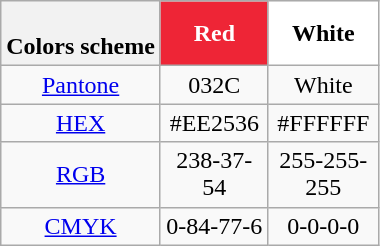<table class=wikitable width=20% style="text-align:center;">
<tr>
<th><br>Colors scheme</th>
<th style="background:#EE2536; width:100px; color:white;">Red</th>
<th style="background:#FFFFFF; width:100px; color:black;">White</th>
</tr>
<tr>
<td><a href='#'>Pantone</a></td>
<td>032C</td>
<td>White</td>
</tr>
<tr>
<td><a href='#'>HEX</a></td>
<td>#EE2536</td>
<td>#FFFFFF</td>
</tr>
<tr>
<td><a href='#'>RGB</a></td>
<td>238-37-54</td>
<td>255-255-255</td>
</tr>
<tr>
<td><a href='#'>CMYK</a></td>
<td>0-84-77-6</td>
<td>0-0-0-0</td>
</tr>
</table>
